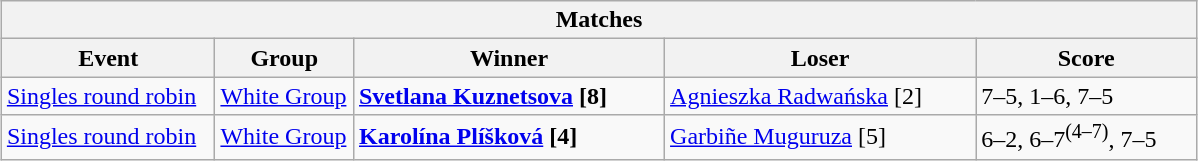<table class="wikitable collapsible uncollapsed" style="margin:1em auto;">
<tr>
<th colspan=6>Matches</th>
</tr>
<tr>
<th style="width:135px;">Event</th>
<th style="width:85px;">Group</th>
<th style="width:200px;">Winner</th>
<th style="width:200px;">Loser</th>
<th style="width:140px;">Score</th>
</tr>
<tr align=left>
<td><a href='#'>Singles round robin</a></td>
<td><a href='#'>White Group</a></td>
<td><strong> <a href='#'>Svetlana Kuznetsova</a> [8]</strong></td>
<td> <a href='#'>Agnieszka Radwańska</a> [2]</td>
<td>7–5, 1–6, 7–5</td>
</tr>
<tr align=left>
<td><a href='#'>Singles round robin</a></td>
<td><a href='#'>White Group</a></td>
<td><strong> <a href='#'>Karolína Plíšková</a> [4]</strong></td>
<td> <a href='#'>Garbiñe Muguruza</a> [5]</td>
<td>6–2, 6–7<sup>(4–7)</sup>, 7–5</td>
</tr>
</table>
